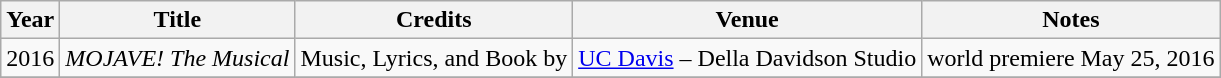<table class="wikitable">
<tr>
<th rowspan="1">Year</th>
<th rowspan="1">Title</th>
<th rowspan="1">Credits</th>
<th rowspan="1">Venue</th>
<th rowspan="1">Notes</th>
</tr>
<tr>
<td>2016</td>
<td><em>MOJAVE! The Musical</em></td>
<td>Music, Lyrics, and Book by</td>
<td><a href='#'>UC Davis</a> – Della Davidson Studio</td>
<td>world premiere May 25, 2016</td>
</tr>
<tr>
</tr>
</table>
